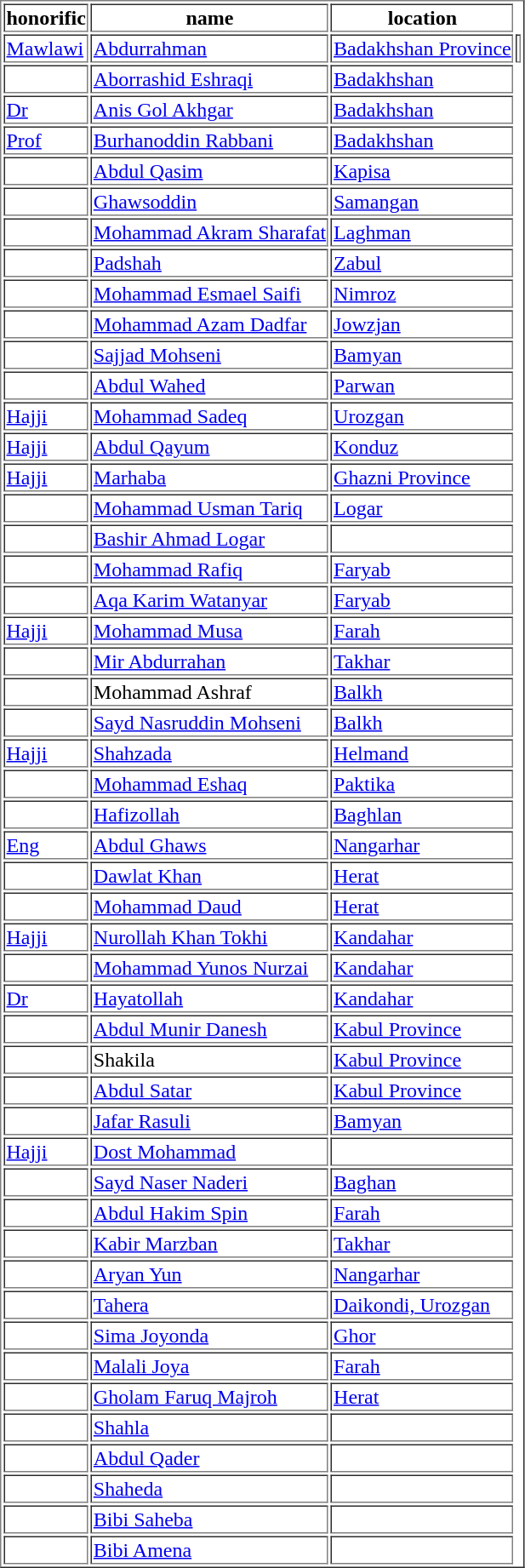<table border="1">
<tr>
<th>honorific</th>
<th>name</th>
<th>location</th>
</tr>
<tr>
<td><a href='#'>Mawlawi</a></td>
<td><a href='#'>Abdurrahman</a></td>
<td><a href='#'>Badakhshan Province</a></td>
<td></td>
</tr>
<tr>
<td></td>
<td><a href='#'>Aborrashid Eshraqi</a></td>
<td><a href='#'>Badakhshan</a></td>
</tr>
<tr>
<td><a href='#'>Dr</a></td>
<td><a href='#'>Anis Gol Akhgar</a></td>
<td><a href='#'>Badakhshan</a></td>
</tr>
<tr>
<td><a href='#'>Prof</a></td>
<td><a href='#'>Burhanoddin Rabbani</a></td>
<td><a href='#'>Badakhshan</a></td>
</tr>
<tr>
<td></td>
<td><a href='#'>Abdul Qasim</a></td>
<td><a href='#'>Kapisa</a></td>
</tr>
<tr>
<td></td>
<td><a href='#'>Ghawsoddin</a></td>
<td><a href='#'>Samangan</a></td>
</tr>
<tr>
<td></td>
<td><a href='#'>Mohammad Akram Sharafat</a></td>
<td><a href='#'>Laghman</a></td>
</tr>
<tr>
<td></td>
<td><a href='#'>Padshah</a></td>
<td><a href='#'>Zabul</a></td>
</tr>
<tr>
<td></td>
<td><a href='#'>Mohammad Esmael Saifi</a></td>
<td><a href='#'>Nimroz</a></td>
</tr>
<tr>
<td></td>
<td><a href='#'>Mohammad Azam Dadfar</a></td>
<td><a href='#'>Jowzjan</a></td>
</tr>
<tr>
<td></td>
<td><a href='#'>Sajjad Mohseni</a></td>
<td><a href='#'>Bamyan</a></td>
</tr>
<tr>
<td></td>
<td><a href='#'>Abdul Wahed</a></td>
<td><a href='#'>Parwan</a></td>
</tr>
<tr>
<td><a href='#'>Hajji</a></td>
<td><a href='#'>Mohammad Sadeq</a></td>
<td><a href='#'>Urozgan</a></td>
</tr>
<tr>
<td><a href='#'>Hajji</a></td>
<td><a href='#'>Abdul Qayum</a></td>
<td><a href='#'>Konduz</a></td>
</tr>
<tr>
<td><a href='#'>Hajji</a></td>
<td><a href='#'>Marhaba</a></td>
<td><a href='#'>Ghazni Province</a></td>
</tr>
<tr>
<td></td>
<td><a href='#'>Mohammad Usman Tariq</a></td>
<td><a href='#'>Logar</a></td>
</tr>
<tr>
<td></td>
<td><a href='#'>Bashir Ahmad Logar</a></td>
<td></td>
</tr>
<tr>
<td></td>
<td><a href='#'>Mohammad Rafiq</a></td>
<td><a href='#'>Faryab</a></td>
</tr>
<tr>
<td></td>
<td><a href='#'>Aqa Karim Watanyar</a></td>
<td><a href='#'>Faryab</a></td>
</tr>
<tr>
<td><a href='#'>Hajji</a></td>
<td><a href='#'>Mohammad Musa</a></td>
<td><a href='#'>Farah</a></td>
</tr>
<tr>
<td></td>
<td><a href='#'>Mir Abdurrahan</a></td>
<td><a href='#'>Takhar</a></td>
</tr>
<tr>
<td></td>
<td>Mohammad Ashraf</td>
<td><a href='#'>Balkh</a></td>
</tr>
<tr>
<td></td>
<td><a href='#'>Sayd Nasruddin Mohseni</a></td>
<td><a href='#'>Balkh</a></td>
</tr>
<tr>
<td><a href='#'>Hajji</a></td>
<td><a href='#'>Shahzada</a></td>
<td><a href='#'>Helmand</a></td>
</tr>
<tr>
<td></td>
<td><a href='#'>Mohammad Eshaq</a></td>
<td><a href='#'>Paktika</a></td>
</tr>
<tr>
<td></td>
<td><a href='#'>Hafizollah</a></td>
<td><a href='#'>Baghlan</a></td>
</tr>
<tr>
<td><a href='#'>Eng</a></td>
<td><a href='#'>Abdul Ghaws</a></td>
<td><a href='#'>Nangarhar</a></td>
</tr>
<tr>
<td></td>
<td><a href='#'>Dawlat Khan</a></td>
<td><a href='#'>Herat</a></td>
</tr>
<tr>
<td></td>
<td><a href='#'>Mohammad Daud</a></td>
<td><a href='#'>Herat</a></td>
</tr>
<tr>
<td><a href='#'>Hajji</a></td>
<td><a href='#'>Nurollah Khan Tokhi</a></td>
<td><a href='#'>Kandahar</a></td>
</tr>
<tr>
<td></td>
<td><a href='#'>Mohammad Yunos Nurzai</a></td>
<td><a href='#'>Kandahar</a></td>
</tr>
<tr>
<td><a href='#'>Dr</a></td>
<td><a href='#'>Hayatollah</a></td>
<td><a href='#'>Kandahar</a></td>
</tr>
<tr>
<td></td>
<td><a href='#'>Abdul Munir Danesh</a></td>
<td><a href='#'>Kabul Province</a></td>
</tr>
<tr>
<td></td>
<td>Shakila</td>
<td><a href='#'>Kabul Province</a></td>
</tr>
<tr>
<td></td>
<td><a href='#'>Abdul Satar</a></td>
<td><a href='#'>Kabul Province</a></td>
</tr>
<tr>
<td></td>
<td><a href='#'>Jafar Rasuli</a></td>
<td><a href='#'>Bamyan</a></td>
</tr>
<tr>
<td><a href='#'>Hajji</a></td>
<td><a href='#'>Dost Mohammad</a></td>
<td></td>
</tr>
<tr>
<td></td>
<td><a href='#'>Sayd Naser Naderi</a></td>
<td><a href='#'>Baghan</a></td>
</tr>
<tr>
<td></td>
<td><a href='#'>Abdul Hakim Spin</a></td>
<td><a href='#'>Farah</a></td>
</tr>
<tr>
<td></td>
<td><a href='#'>Kabir Marzban</a></td>
<td><a href='#'>Takhar</a></td>
</tr>
<tr>
<td></td>
<td><a href='#'>Aryan Yun</a></td>
<td><a href='#'>Nangarhar</a></td>
</tr>
<tr>
<td></td>
<td><a href='#'>Tahera</a></td>
<td><a href='#'>Daikondi, Urozgan</a></td>
</tr>
<tr>
<td></td>
<td><a href='#'>Sima Joyonda</a></td>
<td><a href='#'>Ghor</a></td>
</tr>
<tr>
<td></td>
<td><a href='#'>Malali Joya</a></td>
<td><a href='#'>Farah</a></td>
</tr>
<tr>
<td></td>
<td><a href='#'>Gholam Faruq Majroh</a></td>
<td><a href='#'>Herat</a></td>
</tr>
<tr>
<td></td>
<td><a href='#'>Shahla</a></td>
<td></td>
</tr>
<tr>
<td></td>
<td><a href='#'>Abdul Qader</a></td>
<td></td>
</tr>
<tr>
<td></td>
<td><a href='#'>Shaheda</a></td>
<td></td>
</tr>
<tr>
<td></td>
<td><a href='#'>Bibi Saheba</a></td>
<td></td>
</tr>
<tr>
<td></td>
<td><a href='#'>Bibi Amena</a></td>
<td></td>
</tr>
</table>
